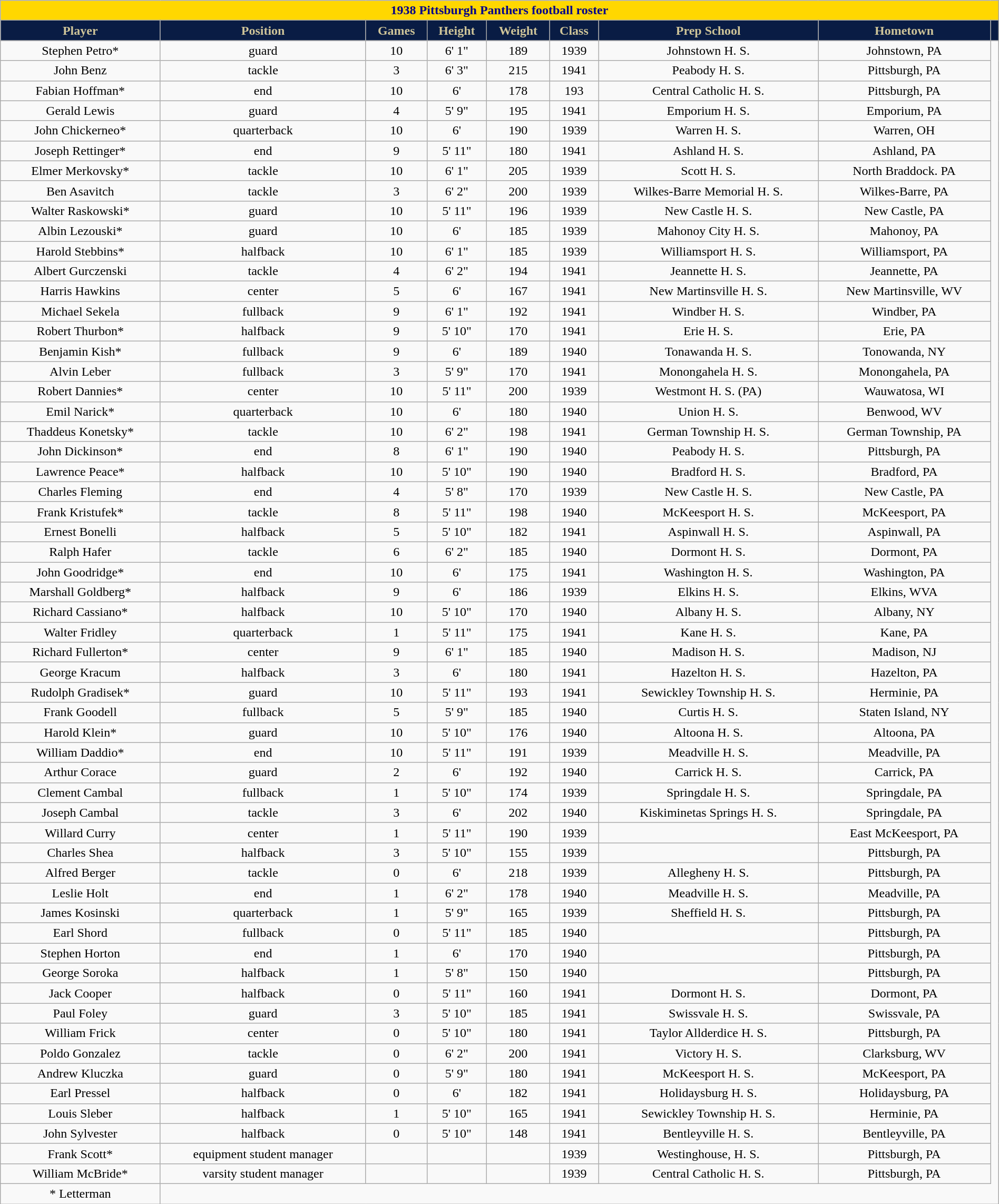<table class="wikitable collapsible collapsed" style="margin: left; text-align:right; width:100%;">
<tr>
<th colspan="10" ; style="background:gold; color:darkblue; text-align: center;"><strong>1938 Pittsburgh Panthers football roster</strong></th>
</tr>
<tr align="center"  style="background:#091C44; color:#CEC499;">
<td><strong>Player</strong></td>
<td><strong>Position</strong></td>
<td><strong>Games</strong></td>
<td><strong>Height</strong></td>
<td><strong>Weight</strong></td>
<td><strong>Class</strong></td>
<td><strong>Prep School</strong></td>
<td><strong>Hometown</strong></td>
<td></td>
</tr>
<tr align="center" bgcolor="">
<td>Stephen Petro*</td>
<td>guard</td>
<td>10</td>
<td>6' 1"</td>
<td>189</td>
<td>1939</td>
<td>Johnstown H. S.</td>
<td>Johnstown, PA</td>
</tr>
<tr align="center" bgcolor="">
<td>John Benz</td>
<td>tackle</td>
<td>3</td>
<td>6' 3"</td>
<td>215</td>
<td>1941</td>
<td>Peabody H. S.</td>
<td>Pittsburgh, PA</td>
</tr>
<tr align="center" bgcolor="">
<td>Fabian Hoffman*</td>
<td>end</td>
<td>10</td>
<td>6'</td>
<td>178</td>
<td>193</td>
<td>Central Catholic H. S.</td>
<td>Pittsburgh, PA</td>
</tr>
<tr align="center" bgcolor="">
<td>Gerald Lewis</td>
<td>guard</td>
<td>4</td>
<td>5' 9"</td>
<td>195</td>
<td>1941</td>
<td>Emporium H. S.</td>
<td>Emporium, PA</td>
</tr>
<tr align="center" bgcolor="">
<td>John Chickerneo*</td>
<td>quarterback</td>
<td>10</td>
<td>6'</td>
<td>190</td>
<td>1939</td>
<td>Warren H. S.</td>
<td>Warren, OH</td>
</tr>
<tr align="center" bgcolor="">
<td>Joseph Rettinger*</td>
<td>end</td>
<td>9</td>
<td>5' 11"</td>
<td>180</td>
<td>1941</td>
<td>Ashland H. S.</td>
<td>Ashland, PA</td>
</tr>
<tr align="center" bgcolor="">
<td>Elmer Merkovsky*</td>
<td>tackle</td>
<td>10</td>
<td>6' 1"</td>
<td>205</td>
<td>1939</td>
<td>Scott H. S.</td>
<td>North Braddock. PA</td>
</tr>
<tr align="center" bgcolor="">
<td>Ben Asavitch</td>
<td>tackle</td>
<td>3</td>
<td>6' 2"</td>
<td>200</td>
<td>1939</td>
<td>Wilkes-Barre Memorial H. S.</td>
<td>Wilkes-Barre, PA</td>
</tr>
<tr align="center" bgcolor="">
<td>Walter Raskowski*</td>
<td>guard</td>
<td>10</td>
<td>5' 11"</td>
<td>196</td>
<td>1939</td>
<td>New Castle H. S.</td>
<td>New Castle, PA</td>
</tr>
<tr align="center" bgcolor="">
<td>Albin Lezouski*</td>
<td>guard</td>
<td>10</td>
<td>6'</td>
<td>185</td>
<td>1939</td>
<td>Mahonoy City H. S.</td>
<td>Mahonoy, PA</td>
</tr>
<tr align="center" bgcolor="">
<td>Harold Stebbins*</td>
<td>halfback</td>
<td>10</td>
<td>6' 1"</td>
<td>185</td>
<td>1939</td>
<td>Williamsport H. S.</td>
<td>Williamsport, PA</td>
</tr>
<tr align="center" bgcolor="">
<td>Albert Gurczenski</td>
<td>tackle</td>
<td>4</td>
<td>6' 2"</td>
<td>194</td>
<td>1941</td>
<td>Jeannette H. S.</td>
<td>Jeannette, PA</td>
</tr>
<tr align="center" bgcolor="">
<td>Harris Hawkins</td>
<td>center</td>
<td>5</td>
<td>6'</td>
<td>167</td>
<td>1941</td>
<td>New Martinsville H. S.</td>
<td>New Martinsville, WV</td>
</tr>
<tr align="center" bgcolor="">
<td>Michael Sekela</td>
<td>fullback</td>
<td>9</td>
<td>6' 1"</td>
<td>192</td>
<td>1941</td>
<td>Windber H. S.</td>
<td>Windber, PA</td>
</tr>
<tr align="center" bgcolor="">
<td>Robert Thurbon*</td>
<td>halfback</td>
<td>9</td>
<td>5' 10"</td>
<td>170</td>
<td>1941</td>
<td>Erie H. S.</td>
<td>Erie, PA</td>
</tr>
<tr align="center" bgcolor="">
<td>Benjamin Kish*</td>
<td>fullback</td>
<td>9</td>
<td>6'</td>
<td>189</td>
<td>1940</td>
<td>Tonawanda H. S.</td>
<td>Tonowanda, NY</td>
</tr>
<tr align="center" bgcolor="">
<td>Alvin Leber</td>
<td>fullback</td>
<td>3</td>
<td>5' 9"</td>
<td>170</td>
<td>1941</td>
<td>Monongahela H. S.</td>
<td>Monongahela, PA</td>
</tr>
<tr align="center" bgcolor="">
<td>Robert Dannies*</td>
<td>center</td>
<td>10</td>
<td>5' 11"</td>
<td>200</td>
<td>1939</td>
<td>Westmont H. S. (PA)</td>
<td>Wauwatosa, WI</td>
</tr>
<tr align="center" bgcolor="">
<td>Emil Narick*</td>
<td>quarterback</td>
<td>10</td>
<td>6'</td>
<td>180</td>
<td>1940</td>
<td>Union H. S.</td>
<td>Benwood, WV</td>
</tr>
<tr align="center" bgcolor="">
<td>Thaddeus Konetsky*</td>
<td>tackle</td>
<td>10</td>
<td>6' 2"</td>
<td>198</td>
<td>1941</td>
<td>German Township H. S.</td>
<td>German Township, PA</td>
</tr>
<tr align="center" bgcolor="">
<td>John Dickinson*</td>
<td>end</td>
<td>8</td>
<td>6' 1"</td>
<td>190</td>
<td>1940</td>
<td>Peabody H. S.</td>
<td>Pittsburgh, PA</td>
</tr>
<tr align="center" bgcolor="">
<td>Lawrence Peace*</td>
<td>halfback</td>
<td>10</td>
<td>5' 10"</td>
<td>190</td>
<td>1940</td>
<td>Bradford H. S.</td>
<td>Bradford, PA</td>
</tr>
<tr align="center" bgcolor="">
<td>Charles Fleming</td>
<td>end</td>
<td>4</td>
<td>5' 8"</td>
<td>170</td>
<td>1939</td>
<td>New Castle H. S.</td>
<td>New Castle, PA</td>
</tr>
<tr align="center" bgcolor="">
<td>Frank Kristufek*</td>
<td>tackle</td>
<td>8</td>
<td>5' 11"</td>
<td>198</td>
<td>1940</td>
<td>McKeesport H. S.</td>
<td>McKeesport, PA</td>
</tr>
<tr align="center" bgcolor="">
<td>Ernest Bonelli</td>
<td>halfback</td>
<td>5</td>
<td>5' 10"</td>
<td>182</td>
<td>1941</td>
<td>Aspinwall H. S.</td>
<td>Aspinwall, PA</td>
</tr>
<tr align="center" bgcolor="">
<td>Ralph Hafer</td>
<td>tackle</td>
<td>6</td>
<td>6' 2"</td>
<td>185</td>
<td>1940</td>
<td>Dormont H. S.</td>
<td>Dormont, PA</td>
</tr>
<tr align="center" bgcolor="">
<td>John Goodridge*</td>
<td>end</td>
<td>10</td>
<td>6'</td>
<td>175</td>
<td>1941</td>
<td>Washington H. S.</td>
<td>Washington, PA</td>
</tr>
<tr align="center" bgcolor="">
<td>Marshall Goldberg*</td>
<td>halfback</td>
<td>9</td>
<td>6'</td>
<td>186</td>
<td>1939</td>
<td>Elkins H. S.</td>
<td>Elkins, WVA</td>
</tr>
<tr align="center" bgcolor="">
<td>Richard Cassiano*</td>
<td>halfback</td>
<td>10</td>
<td>5' 10"</td>
<td>170</td>
<td>1940</td>
<td>Albany H. S.</td>
<td>Albany, NY</td>
</tr>
<tr align="center" bgcolor="">
<td>Walter Fridley</td>
<td>quarterback</td>
<td>1</td>
<td>5' 11"</td>
<td>175</td>
<td>1941</td>
<td>Kane H. S.</td>
<td>Kane, PA</td>
</tr>
<tr align="center" bgcolor="">
<td>Richard Fullerton*</td>
<td>center</td>
<td>9</td>
<td>6' 1"</td>
<td>185</td>
<td>1940</td>
<td>Madison H. S.</td>
<td>Madison, NJ</td>
</tr>
<tr align="center" bgcolor="">
<td>George Kracum</td>
<td>halfback</td>
<td>3</td>
<td>6'</td>
<td>180</td>
<td>1941</td>
<td>Hazelton H. S.</td>
<td>Hazelton, PA</td>
</tr>
<tr align="center" bgcolor="">
<td>Rudolph Gradisek*</td>
<td>guard</td>
<td>10</td>
<td>5' 11"</td>
<td>193</td>
<td>1941</td>
<td>Sewickley Township H. S.</td>
<td>Herminie, PA</td>
</tr>
<tr align="center" bgcolor="">
<td>Frank Goodell</td>
<td>fullback</td>
<td>5</td>
<td>5' 9"</td>
<td>185</td>
<td>1940</td>
<td>Curtis H. S.</td>
<td>Staten Island, NY</td>
</tr>
<tr align="center" bgcolor="">
<td>Harold Klein*</td>
<td>guard</td>
<td>10</td>
<td>5' 10"</td>
<td>176</td>
<td>1940</td>
<td>Altoona H. S.</td>
<td>Altoona, PA</td>
</tr>
<tr align="center" bgcolor="">
<td>William Daddio*</td>
<td>end</td>
<td>10</td>
<td>5' 11"</td>
<td>191</td>
<td>1939</td>
<td>Meadville H. S.</td>
<td>Meadville, PA</td>
</tr>
<tr align="center" bgcolor="">
<td>Arthur Corace</td>
<td>guard</td>
<td>2</td>
<td>6'</td>
<td>192</td>
<td>1940</td>
<td>Carrick H. S.</td>
<td>Carrick, PA</td>
</tr>
<tr align="center" bgcolor="">
<td>Clement Cambal</td>
<td>fullback</td>
<td>1</td>
<td>5' 10"</td>
<td>174</td>
<td>1939</td>
<td>Springdale H. S.</td>
<td>Springdale, PA</td>
</tr>
<tr align="center" bgcolor="">
<td>Joseph Cambal</td>
<td>tackle</td>
<td>3</td>
<td>6'</td>
<td>202</td>
<td>1940</td>
<td>Kiskiminetas Springs H. S.</td>
<td>Springdale, PA</td>
</tr>
<tr align="center" bgcolor="">
<td>Willard Curry</td>
<td>center</td>
<td>1</td>
<td>5' 11"</td>
<td>190</td>
<td>1939</td>
<td></td>
<td>East McKeesport, PA</td>
</tr>
<tr align="center" bgcolor="">
<td>Charles Shea</td>
<td>halfback</td>
<td>3</td>
<td>5' 10"</td>
<td>155</td>
<td>1939</td>
<td></td>
<td>Pittsburgh, PA</td>
</tr>
<tr align="center" bgcolor="">
<td>Alfred Berger</td>
<td>tackle</td>
<td>0</td>
<td>6'</td>
<td>218</td>
<td>1939</td>
<td>Allegheny H. S.</td>
<td>Pittsburgh, PA</td>
</tr>
<tr align="center" bgcolor="">
<td>Leslie Holt</td>
<td>end</td>
<td>1</td>
<td>6' 2"</td>
<td>178</td>
<td>1940</td>
<td>Meadville H. S.</td>
<td>Meadville, PA</td>
</tr>
<tr align="center" bgcolor="">
<td>James Kosinski</td>
<td>quarterback</td>
<td>1</td>
<td>5' 9"</td>
<td>165</td>
<td>1939</td>
<td>Sheffield H. S.</td>
<td>Pittsburgh, PA</td>
</tr>
<tr align="center" bgcolor="">
<td>Earl Shord</td>
<td>fullback</td>
<td>0</td>
<td>5' 11"</td>
<td>185</td>
<td>1940</td>
<td></td>
<td>Pittsburgh, PA</td>
</tr>
<tr align="center" bgcolor="">
<td>Stephen Horton</td>
<td>end</td>
<td>1</td>
<td>6'</td>
<td>170</td>
<td>1940</td>
<td></td>
<td>Pittsburgh, PA</td>
</tr>
<tr align="center" bgcolor="">
<td>George Soroka</td>
<td>halfback</td>
<td>1</td>
<td>5' 8"</td>
<td>150</td>
<td>1940</td>
<td></td>
<td>Pittsburgh, PA</td>
</tr>
<tr align="center" bgcolor="">
<td>Jack Cooper</td>
<td>halfback</td>
<td>0</td>
<td>5' 11"</td>
<td>160</td>
<td>1941</td>
<td>Dormont H. S.</td>
<td>Dormont, PA</td>
</tr>
<tr align="center" bgcolor="">
<td>Paul Foley</td>
<td>guard</td>
<td>3</td>
<td>5' 10"</td>
<td>185</td>
<td>1941</td>
<td>Swissvale H. S.</td>
<td>Swissvale, PA</td>
</tr>
<tr align="center" bgcolor="">
<td>William Frick</td>
<td>center</td>
<td>0</td>
<td>5' 10"</td>
<td>180</td>
<td>1941</td>
<td>Taylor Allderdice H. S.</td>
<td>Pittsburgh, PA</td>
</tr>
<tr align="center" bgcolor="">
<td>Poldo Gonzalez</td>
<td>tackle</td>
<td>0</td>
<td>6' 2"</td>
<td>200</td>
<td>1941</td>
<td>Victory H. S.</td>
<td>Clarksburg, WV</td>
</tr>
<tr align="center" bgcolor="">
<td>Andrew Kluczka</td>
<td>guard</td>
<td>0</td>
<td>5' 9"</td>
<td>180</td>
<td>1941</td>
<td>McKeesport H. S.</td>
<td>McKeesport, PA</td>
</tr>
<tr align="center" bgcolor="">
<td>Earl Pressel</td>
<td>halfback</td>
<td>0</td>
<td>6'</td>
<td>182</td>
<td>1941</td>
<td>Holidaysburg H. S.</td>
<td>Holidaysburg, PA</td>
</tr>
<tr align="center" bgcolor="">
<td>Louis Sleber</td>
<td>halfback</td>
<td>1</td>
<td>5' 10"</td>
<td>165</td>
<td>1941</td>
<td>Sewickley Township H. S.</td>
<td>Herminie, PA</td>
</tr>
<tr align="center" bgcolor="">
<td>John Sylvester</td>
<td>halfback</td>
<td>0</td>
<td>5' 10"</td>
<td>148</td>
<td>1941</td>
<td>Bentleyville H. S.</td>
<td>Bentleyville, PA</td>
</tr>
<tr align="center" bgcolor="">
<td>Frank Scott*</td>
<td>equipment student manager</td>
<td></td>
<td></td>
<td></td>
<td>1939</td>
<td>Westinghouse, H. S.</td>
<td>Pittsburgh, PA</td>
</tr>
<tr align="center" bgcolor="">
<td>William McBride*</td>
<td>varsity student manager</td>
<td></td>
<td></td>
<td></td>
<td>1939</td>
<td>Central Catholic H. S.</td>
<td>Pittsburgh, PA</td>
</tr>
<tr align="center" bgcolor="">
<td>* Letterman</td>
</tr>
</table>
